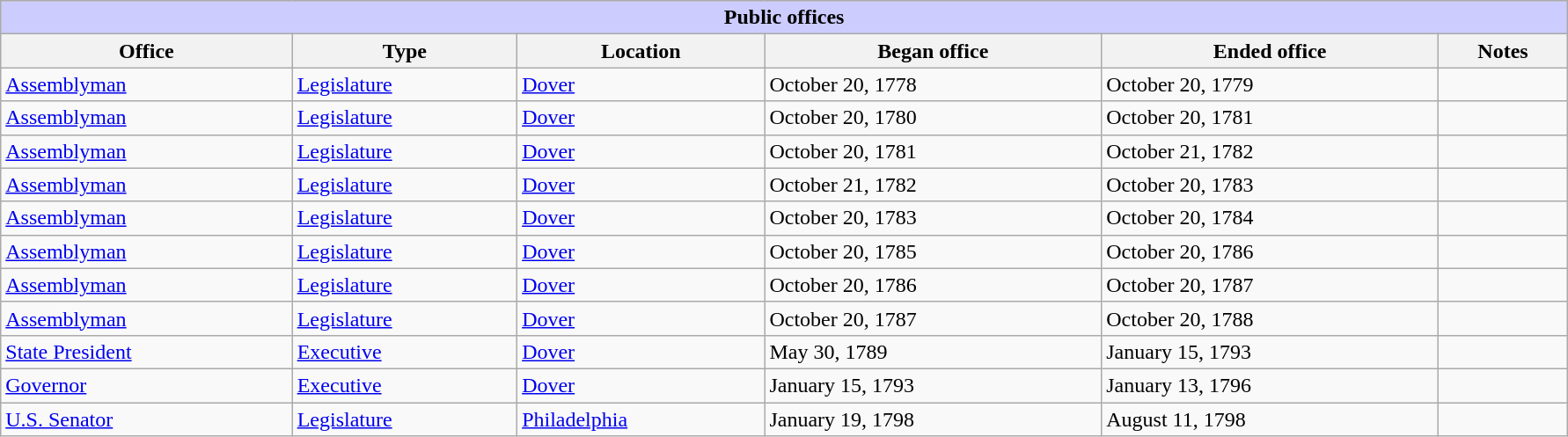<table class=wikitable style="width: 94%" style="text-align: center;" align="center">
<tr bgcolor=#cccccc>
<th colspan=8 style="background: #ccccff;">Public offices</th>
</tr>
<tr>
<th><strong>Office</strong></th>
<th><strong>Type</strong></th>
<th><strong>Location</strong></th>
<th><strong>Began office</strong></th>
<th><strong>Ended office</strong></th>
<th><strong>Notes</strong></th>
</tr>
<tr>
<td><a href='#'>Assemblyman</a></td>
<td><a href='#'>Legislature</a></td>
<td><a href='#'>Dover</a></td>
<td>October 20, 1778</td>
<td>October 20, 1779</td>
<td></td>
</tr>
<tr>
<td><a href='#'>Assemblyman</a></td>
<td><a href='#'>Legislature</a></td>
<td><a href='#'>Dover</a></td>
<td>October 20, 1780</td>
<td>October 20, 1781</td>
<td></td>
</tr>
<tr>
<td><a href='#'>Assemblyman</a></td>
<td><a href='#'>Legislature</a></td>
<td><a href='#'>Dover</a></td>
<td>October 20, 1781</td>
<td>October 21, 1782</td>
<td></td>
</tr>
<tr>
<td><a href='#'>Assemblyman</a></td>
<td><a href='#'>Legislature</a></td>
<td><a href='#'>Dover</a></td>
<td>October 21, 1782</td>
<td>October 20, 1783</td>
<td></td>
</tr>
<tr>
<td><a href='#'>Assemblyman</a></td>
<td><a href='#'>Legislature</a></td>
<td><a href='#'>Dover</a></td>
<td>October 20, 1783</td>
<td>October 20, 1784</td>
<td></td>
</tr>
<tr>
<td><a href='#'>Assemblyman</a></td>
<td><a href='#'>Legislature</a></td>
<td><a href='#'>Dover</a></td>
<td>October 20, 1785</td>
<td>October 20, 1786</td>
<td></td>
</tr>
<tr>
<td><a href='#'>Assemblyman</a></td>
<td><a href='#'>Legislature</a></td>
<td><a href='#'>Dover</a></td>
<td>October 20, 1786</td>
<td>October 20, 1787</td>
<td></td>
</tr>
<tr>
<td><a href='#'>Assemblyman</a></td>
<td><a href='#'>Legislature</a></td>
<td><a href='#'>Dover</a></td>
<td>October 20, 1787</td>
<td>October 20, 1788</td>
<td></td>
</tr>
<tr>
<td><a href='#'>State President</a></td>
<td><a href='#'>Executive</a></td>
<td><a href='#'>Dover</a></td>
<td>May 30, 1789</td>
<td>January 15, 1793</td>
<td></td>
</tr>
<tr>
<td><a href='#'>Governor</a></td>
<td><a href='#'>Executive</a></td>
<td><a href='#'>Dover</a></td>
<td>January 15, 1793</td>
<td>January 13, 1796</td>
<td></td>
</tr>
<tr>
<td><a href='#'>U.S. Senator</a></td>
<td><a href='#'>Legislature</a></td>
<td><a href='#'>Philadelphia</a></td>
<td>January 19, 1798</td>
<td>August 11, 1798</td>
<td></td>
</tr>
</table>
